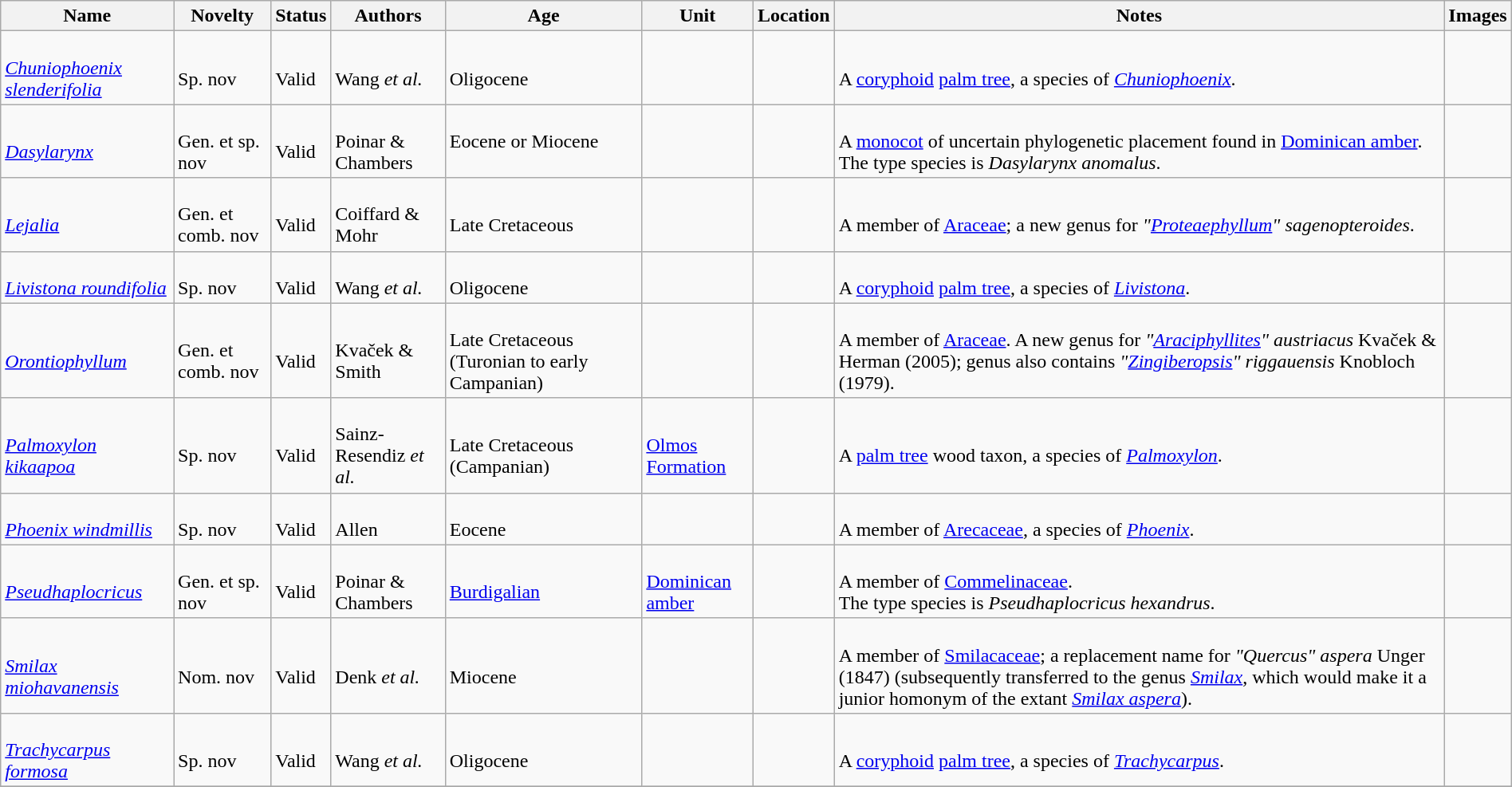<table class="wikitable sortable" align="center" width="100%">
<tr>
<th>Name</th>
<th>Novelty</th>
<th>Status</th>
<th>Authors</th>
<th>Age</th>
<th>Unit</th>
<th>Location</th>
<th>Notes</th>
<th>Images</th>
</tr>
<tr>
<td><br><em><a href='#'>Chuniophoenix slenderifolia</a></em></td>
<td><br>Sp. nov</td>
<td><br>Valid</td>
<td><br>Wang <em>et al.</em></td>
<td><br>Oligocene</td>
<td></td>
<td><br></td>
<td><br>A <a href='#'>coryphoid</a> <a href='#'>palm tree</a>, a species of <em><a href='#'>Chuniophoenix</a></em>.</td>
<td></td>
</tr>
<tr>
<td><br><em><a href='#'>Dasylarynx</a></em></td>
<td><br>Gen. et sp. nov</td>
<td><br>Valid</td>
<td><br>Poinar & Chambers</td>
<td>Eocene or Miocene</td>
<td></td>
<td><br></td>
<td><br>A <a href='#'>monocot</a> of uncertain phylogenetic placement found in <a href='#'>Dominican amber</a>. The type species is <em>Dasylarynx anomalus</em>.</td>
<td></td>
</tr>
<tr>
<td><br><em><a href='#'>Lejalia</a></em></td>
<td><br>Gen. et comb. nov</td>
<td><br>Valid</td>
<td><br>Coiffard & Mohr</td>
<td><br>Late Cretaceous</td>
<td></td>
<td><br></td>
<td><br>A member of <a href='#'>Araceae</a>; a new genus for <em>"<a href='#'>Proteaephyllum</a>" sagenopteroides</em>.</td>
<td></td>
</tr>
<tr>
<td><br><em><a href='#'>Livistona roundifolia</a></em></td>
<td><br>Sp. nov</td>
<td><br>Valid</td>
<td><br>Wang <em>et al.</em></td>
<td><br>Oligocene</td>
<td></td>
<td><br></td>
<td><br>A <a href='#'>coryphoid</a> <a href='#'>palm tree</a>, a species of <em><a href='#'>Livistona</a></em>.</td>
<td></td>
</tr>
<tr>
<td><br><em><a href='#'>Orontiophyllum</a></em></td>
<td><br>Gen. et comb. nov</td>
<td><br>Valid</td>
<td><br>Kvaček & Smith</td>
<td><br>Late Cretaceous (Turonian to early Campanian)</td>
<td></td>
<td><br><br>
</td>
<td><br>A member of <a href='#'>Araceae</a>. A new genus for <em>"<a href='#'>Araciphyllites</a>" austriacus</em> Kvaček & Herman (2005); genus also contains <em>"<a href='#'>Zingiberopsis</a>" riggauensis</em> Knobloch (1979).</td>
<td></td>
</tr>
<tr>
<td><br><em><a href='#'>Palmoxylon kikaapoa</a></em></td>
<td><br>Sp. nov</td>
<td><br>Valid</td>
<td><br>Sainz-Resendiz <em>et al.</em></td>
<td><br>Late Cretaceous (Campanian)</td>
<td><br><a href='#'>Olmos Formation</a></td>
<td><br></td>
<td><br>A <a href='#'>palm tree</a> wood taxon, a species of <em><a href='#'>Palmoxylon</a></em>.</td>
<td></td>
</tr>
<tr>
<td><br><em><a href='#'>Phoenix windmillis</a></em></td>
<td><br>Sp. nov</td>
<td><br>Valid</td>
<td><br>Allen</td>
<td><br>Eocene</td>
<td></td>
<td><br></td>
<td><br>A member of <a href='#'>Arecaceae</a>, a species of <em><a href='#'>Phoenix</a></em>.</td>
<td></td>
</tr>
<tr>
<td><br><em><a href='#'>Pseudhaplocricus</a></em></td>
<td><br>Gen. et sp. nov</td>
<td><br>Valid</td>
<td><br>Poinar & Chambers</td>
<td><br><a href='#'>Burdigalian</a></td>
<td><br><a href='#'>Dominican amber</a></td>
<td><br></td>
<td><br>A member of <a href='#'>Commelinaceae</a>.<br> The type species is <em>Pseudhaplocricus hexandrus</em>.</td>
<td></td>
</tr>
<tr>
<td><br><em><a href='#'>Smilax miohavanensis</a></em></td>
<td><br>Nom. nov</td>
<td><br>Valid</td>
<td><br>Denk <em>et al.</em></td>
<td><br>Miocene</td>
<td></td>
<td><br><br>
<br>
</td>
<td><br>A member of <a href='#'>Smilacaceae</a>; a replacement name for <em>"Quercus" aspera</em> Unger (1847) (subsequently transferred to the genus <em><a href='#'>Smilax</a></em>, which would make it a junior homonym of the extant <em><a href='#'>Smilax aspera</a></em>).</td>
<td></td>
</tr>
<tr>
<td><br><em><a href='#'>Trachycarpus formosa</a></em></td>
<td><br>Sp. nov</td>
<td><br>Valid</td>
<td><br>Wang <em>et al.</em></td>
<td><br>Oligocene</td>
<td></td>
<td><br></td>
<td><br>A <a href='#'>coryphoid</a> <a href='#'>palm tree</a>, a species of <em><a href='#'>Trachycarpus</a></em>.</td>
<td></td>
</tr>
<tr>
</tr>
</table>
